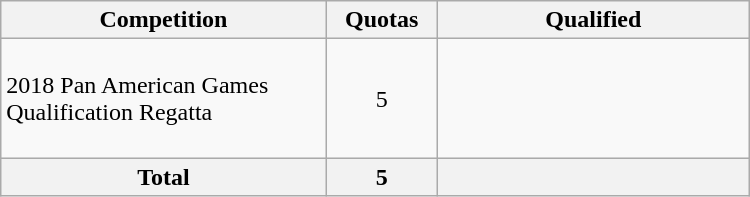<table class = "wikitable" width=500>
<tr>
<th width=300>Competition</th>
<th width=80>Quotas</th>
<th width=300>Qualified</th>
</tr>
<tr>
<td>2018 Pan American Games Qualification Regatta</td>
<td align="center">5</td>
<td><br><br><br><br></td>
</tr>
<tr>
<th>Total</th>
<th>5</th>
<th></th>
</tr>
</table>
